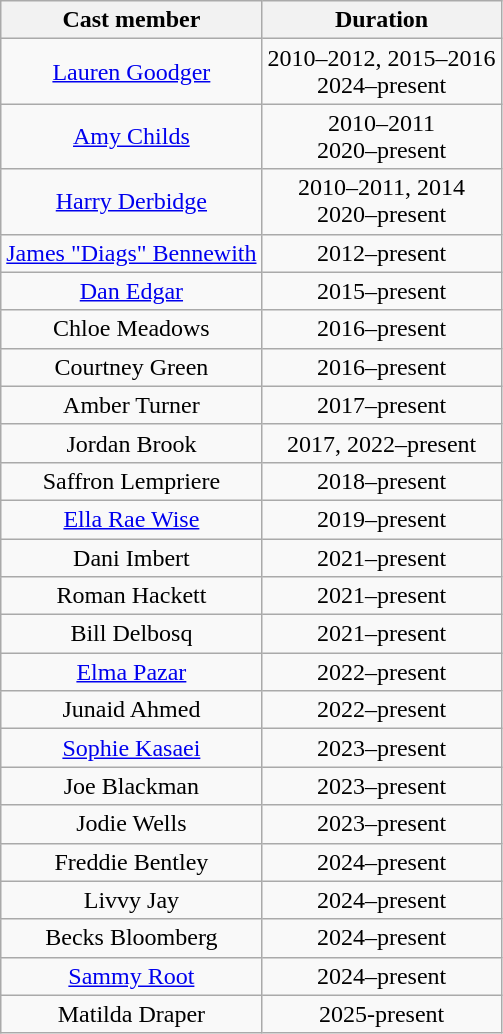<table class="wikitable sortable" style="text-align:center">
<tr>
<th>Cast member</th>
<th>Duration</th>
</tr>
<tr>
<td><a href='#'>Lauren Goodger</a></td>
<td>2010–2012, 2015–2016 <br>2024–present</td>
</tr>
<tr>
<td><a href='#'>Amy Childs</a></td>
<td>2010–2011<br>2020–present</td>
</tr>
<tr>
<td><a href='#'>Harry Derbidge</a></td>
<td>2010–2011, 2014<br>2020–present</td>
</tr>
<tr>
<td><a href='#'>James "Diags" Bennewith</a></td>
<td>2012–present</td>
</tr>
<tr>
<td><a href='#'>Dan Edgar</a></td>
<td>2015–present</td>
</tr>
<tr>
<td>Chloe Meadows</td>
<td>2016–present</td>
</tr>
<tr>
<td>Courtney Green</td>
<td>2016–present</td>
</tr>
<tr>
<td>Amber Turner</td>
<td>2017–present</td>
</tr>
<tr>
<td>Jordan Brook</td>
<td>2017, 2022–present</td>
</tr>
<tr>
<td>Saffron Lempriere</td>
<td>2018–present</td>
</tr>
<tr>
<td><a href='#'>Ella Rae Wise</a></td>
<td>2019–present</td>
</tr>
<tr>
<td>Dani Imbert</td>
<td>2021–present</td>
</tr>
<tr>
<td>Roman Hackett</td>
<td>2021–present</td>
</tr>
<tr>
<td>Bill Delbosq</td>
<td>2021–present</td>
</tr>
<tr>
<td><a href='#'>Elma Pazar</a></td>
<td>2022–present</td>
</tr>
<tr>
<td>Junaid Ahmed</td>
<td>2022–present</td>
</tr>
<tr>
<td><a href='#'>Sophie Kasaei</a></td>
<td>2023–present</td>
</tr>
<tr>
<td>Joe Blackman</td>
<td>2023–present</td>
</tr>
<tr>
<td>Jodie Wells</td>
<td>2023–present</td>
</tr>
<tr>
<td>Freddie Bentley</td>
<td>2024–present</td>
</tr>
<tr>
<td>Livvy Jay</td>
<td>2024–present</td>
</tr>
<tr>
<td>Becks Bloomberg</td>
<td>2024–present</td>
</tr>
<tr>
<td><a href='#'>Sammy Root</a></td>
<td>2024–present</td>
</tr>
<tr>
<td>Matilda Draper</td>
<td>2025-present</td>
</tr>
</table>
